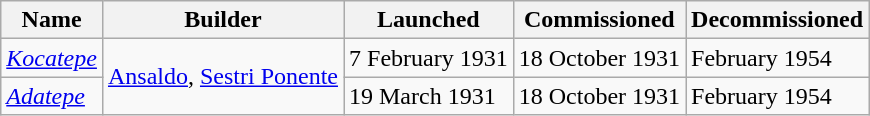<table class="wikitable">
<tr>
<th>Name</th>
<th>Builder</th>
<th>Launched</th>
<th>Commissioned</th>
<th>Decommissioned</th>
</tr>
<tr>
<td><a href='#'><em>Kocatepe</em></a></td>
<td rowspan=2><a href='#'>Ansaldo</a>, <a href='#'>Sestri Ponente</a></td>
<td>7 February 1931</td>
<td>18 October 1931</td>
<td>February 1954</td>
</tr>
<tr>
<td><a href='#'><em>Adatepe</em></a></td>
<td>19 March 1931</td>
<td>18 October 1931</td>
<td>February 1954</td>
</tr>
</table>
